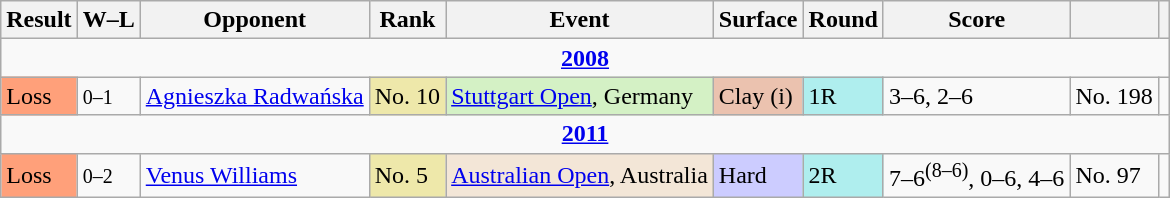<table class="wikitable sortable">
<tr>
<th>Result</th>
<th class=unsortable>W–L</th>
<th>Opponent</th>
<th>Rank</th>
<th>Event</th>
<th>Surface</th>
<th>Round</th>
<th class=unsortable>Score</th>
<th></th>
<th></th>
</tr>
<tr>
<td colspan="10" style="text-align:center"><strong><a href='#'>2008</a></strong></td>
</tr>
<tr>
<td bgcolor="ffa07a">Loss</td>
<td><small>0–1</small></td>
<td> <a href='#'>Agnieszka Radwańska</a></td>
<td bgcolor="eee8AA">No. 10</td>
<td bgcolor=d4f1c5><a href='#'>Stuttgart Open</a>, Germany</td>
<td bgcolor="#ebc2af">Clay (i)</td>
<td bgcolor="afeeee">1R</td>
<td>3–6, 2–6</td>
<td>No. 198</td>
<td></td>
</tr>
<tr>
<td colspan="10" style="text-align:center"><strong><a href='#'>2011</a></strong></td>
</tr>
<tr>
<td bgcolor="ffa07a">Loss</td>
<td><small>0–2</small></td>
<td> <a href='#'>Venus Williams</a></td>
<td bgcolor="eee8aa">No. 5</td>
<td bgcolor=f3e6d7><a href='#'>Australian Open</a>, Australia</td>
<td bgcolor="#ccf">Hard</td>
<td bgcolor="afeeee">2R</td>
<td>7–6<sup>(8–6)</sup>, 0–6, 4–6</td>
<td>No. 97</td>
<td></td>
</tr>
</table>
